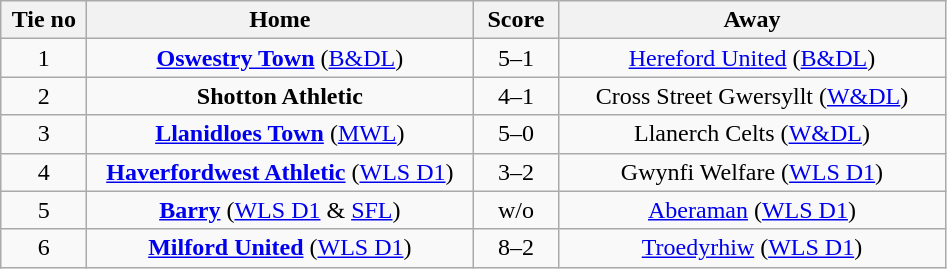<table class="wikitable" style="text-align:center">
<tr>
<th width=50>Tie no</th>
<th width=250>Home</th>
<th width=50>Score</th>
<th width=250>Away</th>
</tr>
<tr>
<td>1</td>
<td><strong><a href='#'>Oswestry Town</a></strong> (<a href='#'>B&DL</a>)</td>
<td>5–1</td>
<td><a href='#'>Hereford United</a> (<a href='#'>B&DL</a>)</td>
</tr>
<tr>
<td>2</td>
<td><strong>Shotton Athletic</strong></td>
<td>4–1</td>
<td>Cross Street Gwersyllt (<a href='#'>W&DL</a>)</td>
</tr>
<tr>
<td>3</td>
<td><strong><a href='#'>Llanidloes Town</a></strong> (<a href='#'>MWL</a>)</td>
<td>5–0</td>
<td>Llanerch Celts (<a href='#'>W&DL</a>)</td>
</tr>
<tr>
<td>4</td>
<td><strong><a href='#'>Haverfordwest Athletic</a></strong> (<a href='#'>WLS D1</a>)</td>
<td>3–2</td>
<td>Gwynfi Welfare (<a href='#'>WLS D1</a>)</td>
</tr>
<tr>
<td>5</td>
<td><strong><a href='#'>Barry</a></strong> (<a href='#'>WLS D1</a> & <a href='#'>SFL</a>)</td>
<td>w/o</td>
<td><a href='#'>Aberaman</a> (<a href='#'>WLS D1</a>)</td>
</tr>
<tr>
<td>6</td>
<td><strong><a href='#'>Milford United</a></strong> (<a href='#'>WLS D1</a>)</td>
<td>8–2</td>
<td><a href='#'>Troedyrhiw</a> (<a href='#'>WLS D1</a>)</td>
</tr>
</table>
